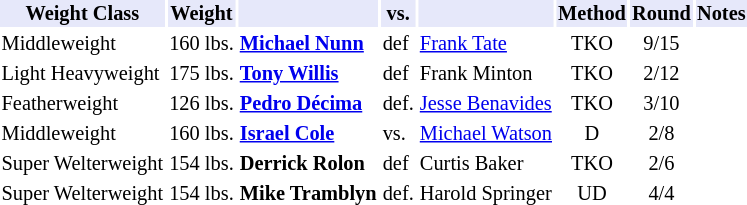<table class="toccolours" style="font-size: 85%;">
<tr>
<th style="background:#e6e8fa; color:#000; text-align:center;">Weight Class</th>
<th style="background:#e6e8fa; color:#000; text-align:center;">Weight</th>
<th style="background:#e6e8fa; color:#000; text-align:center;"></th>
<th style="background:#e6e8fa; color:#000; text-align:center;">vs.</th>
<th style="background:#e6e8fa; color:#000; text-align:center;"></th>
<th style="background:#e6e8fa; color:#000; text-align:center;">Method</th>
<th style="background:#e6e8fa; color:#000; text-align:center;">Round</th>
<th style="background:#e6e8fa; color:#000; text-align:center;">Notes</th>
</tr>
<tr>
<td>Middleweight</td>
<td>160 lbs.</td>
<td><strong><a href='#'>Michael Nunn</a></strong></td>
<td>def</td>
<td><a href='#'>Frank Tate</a></td>
<td align=center>TKO</td>
<td align=center>9/15</td>
<td></td>
</tr>
<tr>
<td>Light Heavyweight</td>
<td>175 lbs.</td>
<td><strong><a href='#'>Tony Willis</a></strong></td>
<td>def</td>
<td>Frank Minton</td>
<td align=center>TKO</td>
<td align=center>2/12</td>
<td></td>
</tr>
<tr>
<td>Featherweight</td>
<td>126 lbs.</td>
<td><strong><a href='#'>Pedro Décima</a></strong></td>
<td>def.</td>
<td><a href='#'>Jesse Benavides</a></td>
<td align=center>TKO</td>
<td align=center>3/10</td>
</tr>
<tr>
<td>Middleweight</td>
<td>160 lbs.</td>
<td><strong><a href='#'>Israel Cole</a></strong></td>
<td>vs.</td>
<td><a href='#'>Michael Watson</a></td>
<td align=center>D</td>
<td align=center>2/8</td>
</tr>
<tr>
<td>Super Welterweight</td>
<td>154 lbs.</td>
<td><strong>Derrick Rolon</strong></td>
<td>def</td>
<td>Curtis Baker</td>
<td align=center>TKO</td>
<td align=center>2/6</td>
</tr>
<tr>
<td>Super Welterweight</td>
<td>154 lbs.</td>
<td><strong>Mike Tramblyn</strong></td>
<td>def.</td>
<td>Harold Springer</td>
<td align=center>UD</td>
<td align=center>4/4</td>
</tr>
</table>
